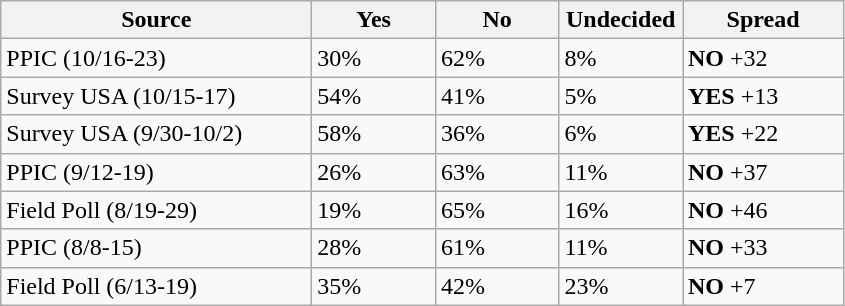<table class="wikitable">
<tr>
<th width="200">Source</th>
<th width="75">Yes</th>
<th width="75">No</th>
<th width="75">Undecided</th>
<th width="100">Spread</th>
</tr>
<tr>
<td>PPIC (10/16-23)</td>
<td>30%</td>
<td>62%</td>
<td>8%</td>
<td><strong>NO</strong> +32</td>
</tr>
<tr>
<td>Survey USA (10/15-17)</td>
<td>54%</td>
<td>41%</td>
<td>5%</td>
<td><strong>YES </strong>+13</td>
</tr>
<tr>
<td>Survey USA (9/30-10/2)</td>
<td>58%</td>
<td>36%</td>
<td>6%</td>
<td><strong>YES </strong>+22</td>
</tr>
<tr>
<td>PPIC (9/12-19)</td>
<td>26%</td>
<td>63%</td>
<td>11%</td>
<td><strong>NO</strong> +37</td>
</tr>
<tr>
<td>Field Poll (8/19-29)</td>
<td>19%</td>
<td>65%</td>
<td>16%</td>
<td><strong>NO </strong>+46</td>
</tr>
<tr>
<td>PPIC (8/8-15)</td>
<td>28%</td>
<td>61%</td>
<td>11%</td>
<td><strong>NO </strong>+33</td>
</tr>
<tr>
<td>Field Poll (6/13-19)</td>
<td>35%</td>
<td>42%</td>
<td>23%</td>
<td><strong>NO </strong>+7</td>
</tr>
</table>
